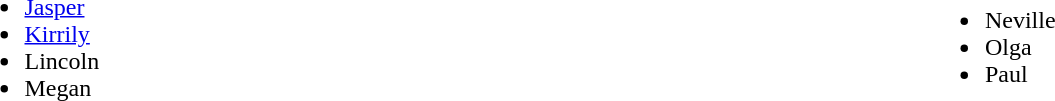<table width="100%">
<tr>
<td><br><ul><li><a href='#'>Jasper</a></li><li><a href='#'>Kirrily</a></li><li>Lincoln</li><li>Megan</li></ul></td>
<td><br><ul><li>Neville</li><li>Olga</li><li>Paul</li></ul></td>
</tr>
</table>
